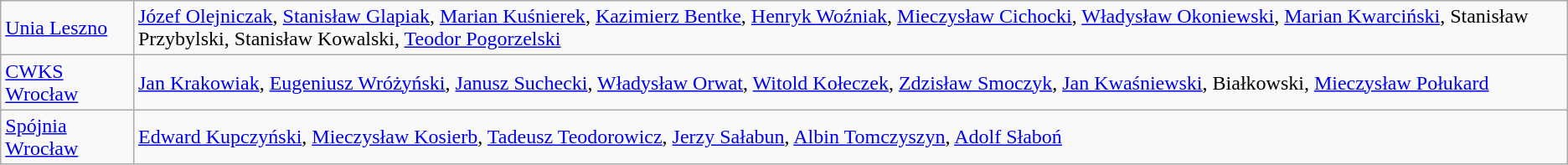<table class=wikitable>
<tr>
<td><a href='#'>Unia Leszno</a></td>
<td><a href='#'>Józef Olejniczak</a>, <a href='#'>Stanisław Glapiak</a>, <a href='#'>Marian Kuśnierek</a>, <a href='#'>Kazimierz Bentke</a>, <a href='#'>Henryk Woźniak</a>, <a href='#'>Mieczysław Cichocki</a>, <a href='#'>Władysław Okoniewski</a>, <a href='#'>Marian Kwarciński</a>, Stanisław Przybylski, Stanisław Kowalski, <a href='#'>Teodor Pogorzelski</a></td>
</tr>
<tr>
<td><a href='#'>CWKS Wrocław</a></td>
<td><a href='#'>Jan Krakowiak</a>, <a href='#'>Eugeniusz Wróżyński</a>, <a href='#'>Janusz Suchecki</a>, <a href='#'>Władysław Orwat</a>, <a href='#'>Witold Kołeczek</a>, <a href='#'>Zdzisław Smoczyk</a>, <a href='#'>Jan Kwaśniewski</a>, Białkowski, <a href='#'>Mieczysław Połukard</a></td>
</tr>
<tr>
<td><a href='#'>Spójnia Wrocław</a></td>
<td><a href='#'>Edward Kupczyński</a>, <a href='#'>Mieczysław Kosierb</a>, <a href='#'>Tadeusz Teodorowicz</a>, <a href='#'>Jerzy Sałabun</a>, <a href='#'>Albin Tomczyszyn</a>, <a href='#'>Adolf Słaboń</a></td>
</tr>
</table>
